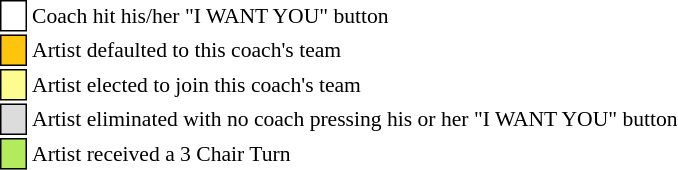<table class="toccolours" style="font-size: 90%; white-space: nowrap;">
<tr>
<td style="background-color:white; border: 1px solid black;"> <strong></strong> </td>
<td>Coach hit his/her "I WANT YOU" button</td>
</tr>
<tr>
<td style="background-color:#FFC40C; border: 1px solid black">    </td>
<td>Artist defaulted to this coach's team</td>
</tr>
<tr>
<td style="background-color:#fdfc8f; border: 1px solid black;">    </td>
<td style="padding-right: 8px">Artist elected to join this coach's team</td>
</tr>
<tr>
<td style="background-color:#DCDCDC; border: 1px solid black">    </td>
<td>Artist eliminated with no coach pressing his or her "I WANT YOU" button</td>
</tr>
<tr>
<td style="background-color:#B2EC5D; border: 1px solid black">    </td>
<td>Artist received a 3 Chair Turn</td>
</tr>
<tr>
</tr>
</table>
